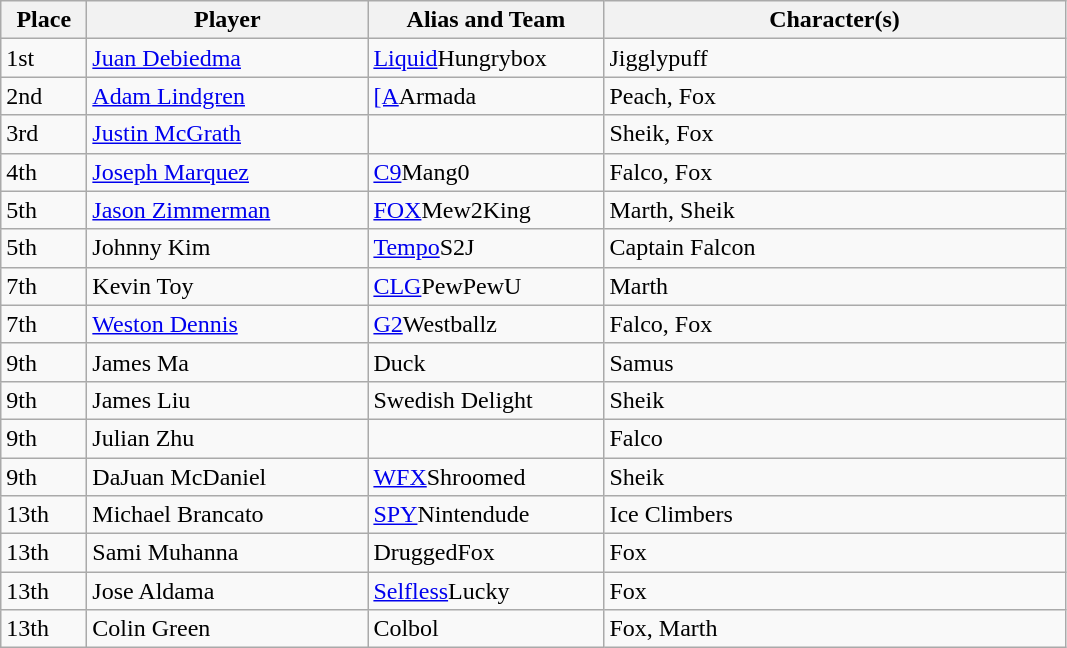<table class="wikitable">
<tr>
<th style="width:50px;">Place</th>
<th style="width:180px;">Player</th>
<th style="width:150px;">Alias and Team</th>
<th style="width:300px;">Character(s)</th>
</tr>
<tr>
<td>1st</td>
<td> <a href='#'>Juan Debiedma</a></td>
<td><a href='#'>Liquid</a>Hungrybox</td>
<td>Jigglypuff</td>
</tr>
<tr>
<td>2nd</td>
<td> <a href='#'>Adam Lindgren</a></td>
<td><a href='#'>[A</a>Armada</td>
<td>Peach, Fox</td>
</tr>
<tr>
<td>3rd</td>
<td> <a href='#'>Justin McGrath</a></td>
<td></td>
<td>Sheik, Fox</td>
</tr>
<tr>
<td>4th</td>
<td> <a href='#'>Joseph Marquez</a></td>
<td><a href='#'>C9</a>Mang0</td>
<td>Falco, Fox</td>
</tr>
<tr>
<td>5th</td>
<td> <a href='#'>Jason Zimmerman</a></td>
<td><a href='#'>FOX</a>Mew2King</td>
<td>Marth, Sheik</td>
</tr>
<tr>
<td>5th</td>
<td> Johnny Kim</td>
<td><a href='#'>Tempo</a>S2J</td>
<td>Captain Falcon</td>
</tr>
<tr>
<td>7th</td>
<td> Kevin Toy</td>
<td><a href='#'>CLG</a>PewPewU</td>
<td>Marth</td>
</tr>
<tr>
<td>7th</td>
<td> <a href='#'>Weston Dennis</a></td>
<td><a href='#'>G2</a>Westballz</td>
<td>Falco, Fox</td>
</tr>
<tr>
<td>9th</td>
<td> James Ma</td>
<td>Duck</td>
<td>Samus</td>
</tr>
<tr>
<td>9th</td>
<td> James Liu</td>
<td>Swedish Delight</td>
<td>Sheik</td>
</tr>
<tr>
<td>9th</td>
<td> Julian Zhu</td>
<td></td>
<td>Falco</td>
</tr>
<tr>
<td>9th</td>
<td> DaJuan McDaniel</td>
<td><a href='#'>WFX</a>Shroomed</td>
<td>Sheik</td>
</tr>
<tr>
<td>13th</td>
<td> Michael Brancato</td>
<td><a href='#'>SPY</a>Nintendude</td>
<td>Ice Climbers</td>
</tr>
<tr>
<td>13th</td>
<td> Sami Muhanna</td>
<td>DruggedFox</td>
<td>Fox</td>
</tr>
<tr>
<td>13th</td>
<td> Jose Aldama</td>
<td><a href='#'>Selfless</a>Lucky</td>
<td>Fox</td>
</tr>
<tr>
<td>13th</td>
<td> Colin Green</td>
<td>Colbol</td>
<td>Fox, Marth</td>
</tr>
</table>
